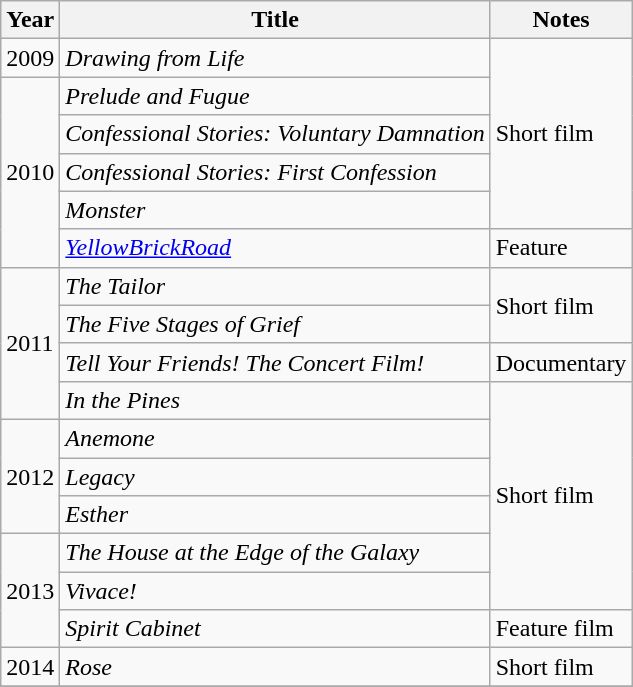<table class="wikitable sortable">
<tr>
<th>Year</th>
<th>Title</th>
<th>Notes</th>
</tr>
<tr>
<td>2009</td>
<td><em>Drawing from Life</em></td>
<td rowspan=5>Short film</td>
</tr>
<tr>
<td rowspan="5">2010</td>
<td><em>Prelude and Fugue</em></td>
</tr>
<tr>
<td><em>Confessional Stories: Voluntary Damnation</em></td>
</tr>
<tr>
<td><em>Confessional Stories: First Confession</em></td>
</tr>
<tr>
<td><em>Monster</em></td>
</tr>
<tr>
<td><em><a href='#'>YellowBrickRoad</a></em></td>
<td>Feature</td>
</tr>
<tr>
<td rowspan="4">2011</td>
<td><em>The Tailor</em></td>
<td rowspan=2>Short film</td>
</tr>
<tr>
<td><em>The Five Stages of Grief</em></td>
</tr>
<tr>
<td><em>Tell Your Friends! The Concert Film!</em></td>
<td>Documentary</td>
</tr>
<tr>
<td><em>In the Pines</em></td>
<td rowspan=6>Short film</td>
</tr>
<tr>
<td rowspan="3">2012</td>
<td><em>Anemone</em></td>
</tr>
<tr>
<td><em>Legacy</em></td>
</tr>
<tr>
<td><em>Esther</em></td>
</tr>
<tr>
<td rowspan="3">2013</td>
<td><em>The House at the Edge of the Galaxy</em></td>
</tr>
<tr>
<td><em>Vivace!</em></td>
</tr>
<tr>
<td><em>Spirit Cabinet</em></td>
<td>Feature film</td>
</tr>
<tr>
<td>2014</td>
<td><em>Rose</em></td>
<td>Short film</td>
</tr>
<tr>
</tr>
</table>
